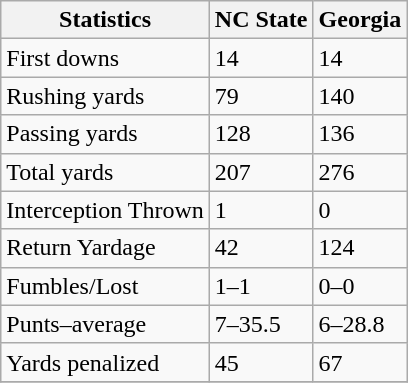<table class="wikitable">
<tr>
<th>Statistics</th>
<th>NC State</th>
<th>Georgia</th>
</tr>
<tr>
<td>First downs</td>
<td>14</td>
<td>14</td>
</tr>
<tr>
<td>Rushing yards</td>
<td>79</td>
<td>140</td>
</tr>
<tr>
<td>Passing yards</td>
<td>128</td>
<td>136</td>
</tr>
<tr>
<td>Total yards</td>
<td>207</td>
<td>276</td>
</tr>
<tr>
<td>Interception Thrown</td>
<td>1</td>
<td>0</td>
</tr>
<tr>
<td>Return Yardage</td>
<td>42</td>
<td>124</td>
</tr>
<tr>
<td>Fumbles/Lost</td>
<td>1–1</td>
<td>0–0</td>
</tr>
<tr>
<td>Punts–average</td>
<td>7–35.5</td>
<td>6–28.8</td>
</tr>
<tr>
<td>Yards penalized</td>
<td>45</td>
<td>67</td>
</tr>
<tr>
</tr>
</table>
